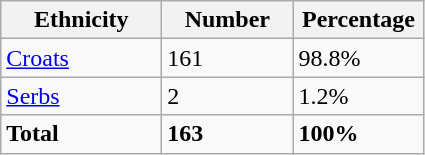<table class="wikitable">
<tr>
<th width="100px">Ethnicity</th>
<th width="80px">Number</th>
<th width="80px">Percentage</th>
</tr>
<tr>
<td><a href='#'>Croats</a></td>
<td>161</td>
<td>98.8%</td>
</tr>
<tr>
<td><a href='#'>Serbs</a></td>
<td>2</td>
<td>1.2%</td>
</tr>
<tr>
<td><strong>Total</strong></td>
<td><strong>163</strong></td>
<td><strong>100%</strong></td>
</tr>
</table>
